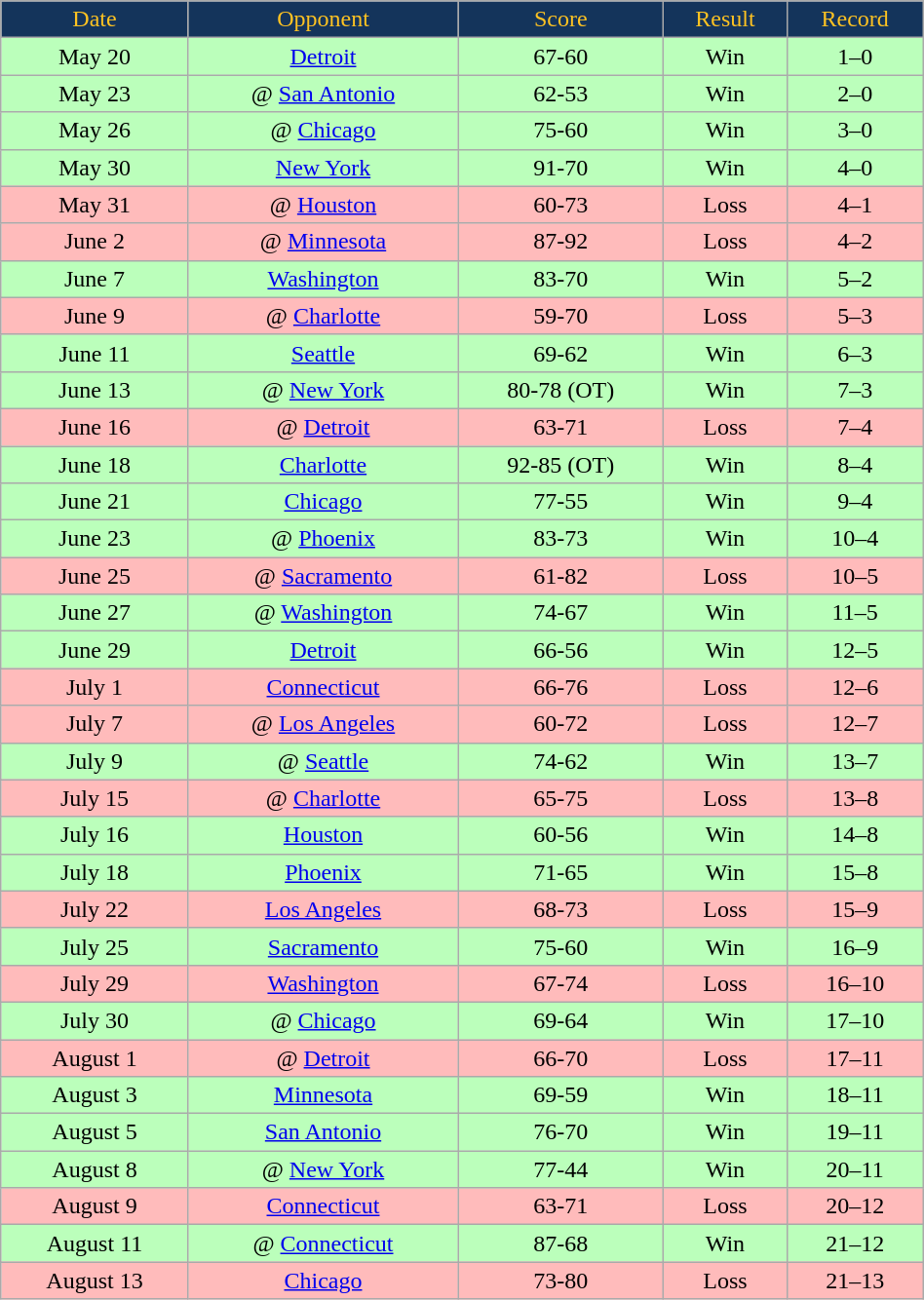<table class="wikitable" width="50%">
<tr align="center" style="background:#14345b; color:#ffc322;">
<td>Date</td>
<td>Opponent</td>
<td>Score</td>
<td>Result</td>
<td>Record</td>
</tr>
<tr align="center" bgcolor="bbffbb">
<td>May 20</td>
<td><a href='#'>Detroit</a></td>
<td>67-60</td>
<td>Win</td>
<td>1–0</td>
</tr>
<tr align="center" bgcolor="bbffbb">
<td>May 23</td>
<td>@ <a href='#'>San Antonio</a></td>
<td>62-53</td>
<td>Win</td>
<td>2–0</td>
</tr>
<tr align="center" bgcolor="bbffbb">
<td>May 26</td>
<td>@ <a href='#'>Chicago</a></td>
<td>75-60</td>
<td>Win</td>
<td>3–0</td>
</tr>
<tr align="center" bgcolor="bbffbb">
<td>May 30</td>
<td><a href='#'>New York</a></td>
<td>91-70</td>
<td>Win</td>
<td>4–0</td>
</tr>
<tr align="center" bgcolor="ffbbbb">
<td>May 31</td>
<td>@ <a href='#'>Houston</a></td>
<td>60-73</td>
<td>Loss</td>
<td>4–1</td>
</tr>
<tr align="center" bgcolor="ffbbbb">
<td>June 2</td>
<td>@ <a href='#'>Minnesota</a></td>
<td>87-92</td>
<td>Loss</td>
<td>4–2</td>
</tr>
<tr align="center" bgcolor="bbffbb">
<td>June 7</td>
<td><a href='#'>Washington</a></td>
<td>83-70</td>
<td>Win</td>
<td>5–2</td>
</tr>
<tr align="center" bgcolor="ffbbbb">
<td>June 9</td>
<td>@ <a href='#'>Charlotte</a></td>
<td>59-70</td>
<td>Loss</td>
<td>5–3</td>
</tr>
<tr align="center" bgcolor="bbffbb">
<td>June 11</td>
<td><a href='#'>Seattle</a></td>
<td>69-62</td>
<td>Win</td>
<td>6–3</td>
</tr>
<tr align="center" bgcolor="bbffbb">
<td>June 13</td>
<td>@ <a href='#'>New York</a></td>
<td>80-78 (OT)</td>
<td>Win</td>
<td>7–3</td>
</tr>
<tr align="center" bgcolor="ffbbbb">
<td>June 16</td>
<td>@ <a href='#'>Detroit</a></td>
<td>63-71</td>
<td>Loss</td>
<td>7–4</td>
</tr>
<tr align="center" bgcolor="bbffbb">
<td>June 18</td>
<td><a href='#'>Charlotte</a></td>
<td>92-85 (OT)</td>
<td>Win</td>
<td>8–4</td>
</tr>
<tr align="center" bgcolor="bbffbb">
<td>June 21</td>
<td><a href='#'>Chicago</a></td>
<td>77-55</td>
<td>Win</td>
<td>9–4</td>
</tr>
<tr align="center" bgcolor="bbffbb">
<td>June 23</td>
<td>@ <a href='#'>Phoenix</a></td>
<td>83-73</td>
<td>Win</td>
<td>10–4</td>
</tr>
<tr align="center" bgcolor="ffbbbb">
<td>June 25</td>
<td>@ <a href='#'>Sacramento</a></td>
<td>61-82</td>
<td>Loss</td>
<td>10–5</td>
</tr>
<tr align="center" bgcolor="bbffbb">
<td>June 27</td>
<td>@ <a href='#'>Washington</a></td>
<td>74-67</td>
<td>Win</td>
<td>11–5</td>
</tr>
<tr align="center" bgcolor="bbffbb">
<td>June 29</td>
<td><a href='#'>Detroit</a></td>
<td>66-56</td>
<td>Win</td>
<td>12–5</td>
</tr>
<tr align="center" bgcolor="ffbbbb">
<td>July 1</td>
<td><a href='#'>Connecticut</a></td>
<td>66-76</td>
<td>Loss</td>
<td>12–6</td>
</tr>
<tr align="center" bgcolor="ffbbbb">
<td>July 7</td>
<td>@ <a href='#'>Los Angeles</a></td>
<td>60-72</td>
<td>Loss</td>
<td>12–7</td>
</tr>
<tr align="center" bgcolor="bbffbb">
<td>July 9</td>
<td>@ <a href='#'>Seattle</a></td>
<td>74-62</td>
<td>Win</td>
<td>13–7</td>
</tr>
<tr align="center" bgcolor="ffbbbb">
<td>July 15</td>
<td>@ <a href='#'>Charlotte</a></td>
<td>65-75</td>
<td>Loss</td>
<td>13–8</td>
</tr>
<tr align="center" bgcolor="bbffbb">
<td>July 16</td>
<td><a href='#'>Houston</a></td>
<td>60-56</td>
<td>Win</td>
<td>14–8</td>
</tr>
<tr align="center" bgcolor="bbffbb">
<td>July 18</td>
<td><a href='#'>Phoenix</a></td>
<td>71-65</td>
<td>Win</td>
<td>15–8</td>
</tr>
<tr align="center" bgcolor="ffbbbb">
<td>July 22</td>
<td><a href='#'>Los Angeles</a></td>
<td>68-73</td>
<td>Loss</td>
<td>15–9</td>
</tr>
<tr align="center" bgcolor="bbffbb">
<td>July 25</td>
<td><a href='#'>Sacramento</a></td>
<td>75-60</td>
<td>Win</td>
<td>16–9</td>
</tr>
<tr align="center" bgcolor="ffbbbb">
<td>July 29</td>
<td><a href='#'>Washington</a></td>
<td>67-74</td>
<td>Loss</td>
<td>16–10</td>
</tr>
<tr align="center" bgcolor="bbffbb">
<td>July 30</td>
<td>@ <a href='#'>Chicago</a></td>
<td>69-64</td>
<td>Win</td>
<td>17–10</td>
</tr>
<tr align="center" bgcolor="ffbbbb">
<td>August 1</td>
<td>@ <a href='#'>Detroit</a></td>
<td>66-70</td>
<td>Loss</td>
<td>17–11</td>
</tr>
<tr align="center" bgcolor="bbffbb">
<td>August 3</td>
<td><a href='#'>Minnesota</a></td>
<td>69-59</td>
<td>Win</td>
<td>18–11</td>
</tr>
<tr align="center" bgcolor="bbffbb">
<td>August 5</td>
<td><a href='#'>San Antonio</a></td>
<td>76-70</td>
<td>Win</td>
<td>19–11</td>
</tr>
<tr align="center" bgcolor="bbffbb">
<td>August 8</td>
<td>@ <a href='#'>New York</a></td>
<td>77-44</td>
<td>Win</td>
<td>20–11</td>
</tr>
<tr align="center" bgcolor="ffbbbb">
<td>August 9</td>
<td><a href='#'>Connecticut</a></td>
<td>63-71</td>
<td>Loss</td>
<td>20–12</td>
</tr>
<tr align="center" bgcolor="bbffbb">
<td>August 11</td>
<td>@ <a href='#'>Connecticut</a></td>
<td>87-68</td>
<td>Win</td>
<td>21–12</td>
</tr>
<tr align="center" bgcolor="ffbbbb">
<td>August 13</td>
<td><a href='#'>Chicago</a></td>
<td>73-80</td>
<td>Loss</td>
<td>21–13</td>
</tr>
</table>
